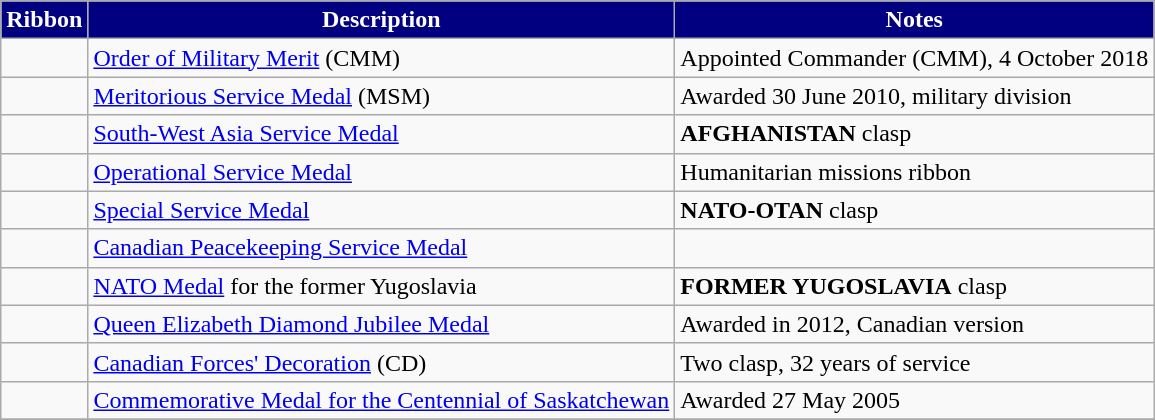<table class="wikitable">
<tr style="background:Navy;color:White" align="center">
<td><strong>Ribbon</strong></td>
<td><strong>Description</strong></td>
<td><strong>Notes</strong></td>
</tr>
<tr>
<td></td>
<td><a href='#'>Order of Military Merit</a> (CMM)</td>
<td>Appointed Commander (CMM), 4 October 2018</td>
</tr>
<tr>
<td></td>
<td><a href='#'>Meritorious Service Medal</a> (MSM)</td>
<td>Awarded 30 June 2010, military division</td>
</tr>
<tr>
<td></td>
<td><a href='#'>South-West Asia Service Medal</a></td>
<td><strong>AFGHANISTAN</strong> clasp</td>
</tr>
<tr>
<td></td>
<td><a href='#'>Operational Service Medal</a></td>
<td>Humanitarian missions ribbon</td>
</tr>
<tr>
<td></td>
<td><a href='#'>Special Service Medal</a></td>
<td><strong>NATO-OTAN</strong> clasp</td>
</tr>
<tr>
<td></td>
<td><a href='#'>Canadian Peacekeeping Service Medal</a></td>
<td></td>
</tr>
<tr>
<td></td>
<td><a href='#'>NATO Medal</a> for the former Yugoslavia</td>
<td><strong>FORMER YUGOSLAVIA</strong> clasp</td>
</tr>
<tr>
<td></td>
<td><a href='#'>Queen Elizabeth Diamond Jubilee Medal</a></td>
<td>Awarded in 2012, Canadian version</td>
</tr>
<tr>
<td></td>
<td><a href='#'>Canadian Forces' Decoration</a> (CD)</td>
<td>Two clasp, 32 years of service</td>
</tr>
<tr>
<td></td>
<td><a href='#'>Commemorative Medal for the Centennial of Saskatchewan</a></td>
<td>Awarded 27 May 2005 </td>
</tr>
<tr>
</tr>
</table>
